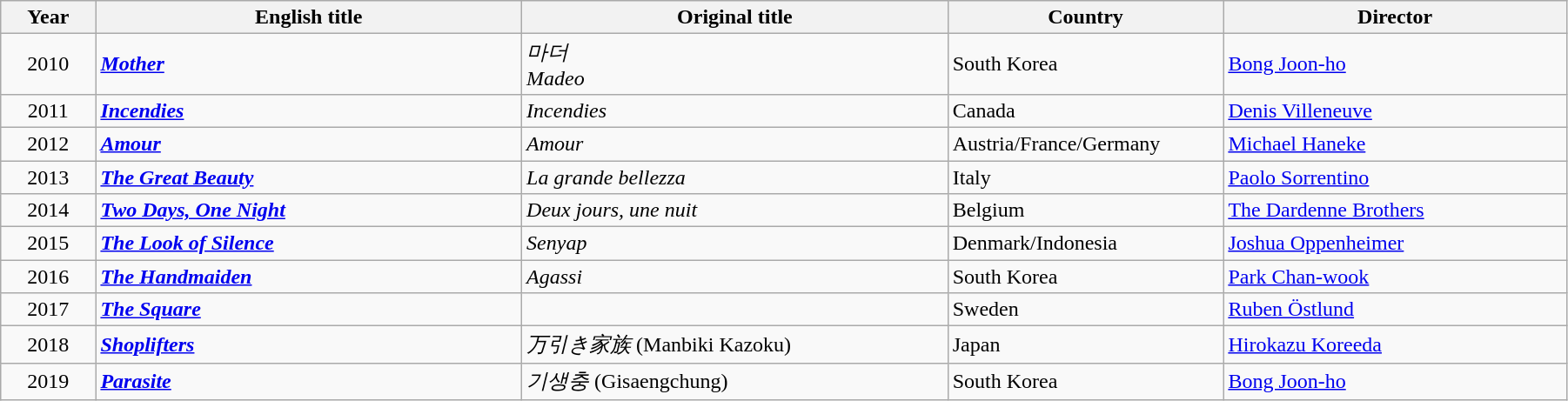<table class="wikitable" width="95%" cellpadding="5">
<tr>
<th width="050"><strong>Year</strong></th>
<th width="250"><strong>English title</strong></th>
<th width="250"><strong>Original title</strong></th>
<th width="150"><strong>Country</strong></th>
<th width="200"><strong>Director</strong></th>
</tr>
<tr>
<td style="text-align:center;">2010</td>
<td><strong><em><a href='#'>Mother</a></em></strong></td>
<td><em>마더</em><br><em>Madeo</em></td>
<td>South Korea</td>
<td><a href='#'>Bong Joon-ho</a></td>
</tr>
<tr>
<td style="text-align:center;">2011</td>
<td><strong><em><a href='#'>Incendies</a></em></strong></td>
<td><em>Incendies</em></td>
<td>Canada</td>
<td><a href='#'>Denis Villeneuve</a></td>
</tr>
<tr>
<td style="text-align:center;">2012</td>
<td><strong><em><a href='#'>Amour</a></em></strong></td>
<td><em>Amour</em></td>
<td>Austria/France/Germany</td>
<td><a href='#'>Michael Haneke</a></td>
</tr>
<tr>
<td style="text-align:center;">2013</td>
<td><strong><em><a href='#'>The Great Beauty</a></em></strong></td>
<td><em>La grande bellezza</em></td>
<td>Italy</td>
<td><a href='#'>Paolo Sorrentino</a></td>
</tr>
<tr>
<td style="text-align:center;">2014</td>
<td><strong><em><a href='#'>Two Days, One Night</a></em></strong></td>
<td><em>Deux jours, une nuit</em></td>
<td>Belgium</td>
<td><a href='#'>The Dardenne Brothers</a></td>
</tr>
<tr>
<td style="text-align:center;">2015</td>
<td><strong><em><a href='#'>The Look of Silence</a></em></strong></td>
<td><em>Senyap</em></td>
<td>Denmark/Indonesia</td>
<td><a href='#'>Joshua Oppenheimer</a></td>
</tr>
<tr>
<td style="text-align:center;">2016</td>
<td><strong><em><a href='#'>The Handmaiden</a></em></strong></td>
<td><em>Agassi</em></td>
<td>South Korea</td>
<td><a href='#'>Park Chan-wook</a></td>
</tr>
<tr>
<td style="text-align:center;">2017</td>
<td><strong><em><a href='#'>The Square</a></em></strong></td>
<td></td>
<td>Sweden</td>
<td><a href='#'>Ruben Östlund</a></td>
</tr>
<tr>
<td style="text-align:center;">2018</td>
<td><strong><em><a href='#'>Shoplifters</a></em></strong></td>
<td><em>万引き家族</em> (Manbiki Kazoku)</td>
<td>Japan</td>
<td><a href='#'>Hirokazu Koreeda</a></td>
</tr>
<tr>
<td style="text-align:center;">2019</td>
<td><strong><em><a href='#'>Parasite</a></em></strong></td>
<td><em>기생충</em> (Gisaengchung)</td>
<td>South Korea</td>
<td><a href='#'>Bong Joon-ho</a></td>
</tr>
</table>
